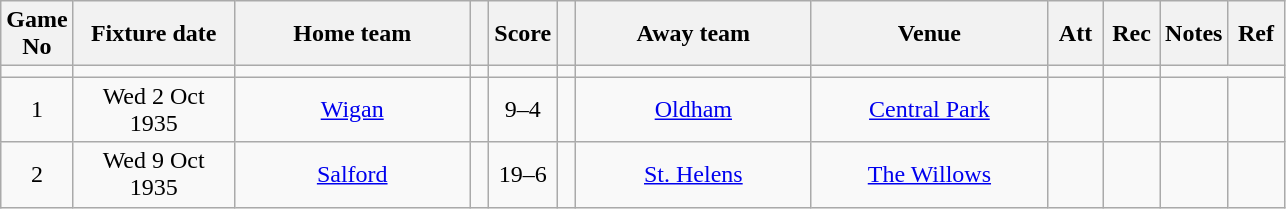<table class="wikitable" style="text-align:center;">
<tr>
<th width=20 abbr="No">Game No</th>
<th width=100 abbr="Date">Fixture date</th>
<th width=150 abbr="Home team">Home team</th>
<th width=5 abbr="space"></th>
<th width=20 abbr="Score">Score</th>
<th width=5 abbr="space"></th>
<th width=150 abbr="Away team">Away team</th>
<th width=150 abbr="Venue">Venue</th>
<th width=30 abbr="Att">Att</th>
<th width=30 abbr="Rec">Rec</th>
<th width=20 abbr="Notes">Notes</th>
<th width=30 abbr="Ref">Ref</th>
</tr>
<tr>
<td></td>
<td></td>
<td></td>
<td></td>
<td></td>
<td></td>
<td></td>
<td></td>
<td></td>
<td></td>
</tr>
<tr>
<td>1</td>
<td>Wed 2 Oct 1935</td>
<td><a href='#'>Wigan</a></td>
<td></td>
<td>9–4</td>
<td></td>
<td><a href='#'>Oldham</a></td>
<td><a href='#'>Central Park</a></td>
<td></td>
<td></td>
<td></td>
<td></td>
</tr>
<tr>
<td>2</td>
<td>Wed 9 Oct 1935</td>
<td><a href='#'>Salford</a></td>
<td></td>
<td>19–6</td>
<td></td>
<td><a href='#'>St. Helens</a></td>
<td><a href='#'>The Willows</a></td>
<td></td>
<td></td>
<td></td>
<td></td>
</tr>
</table>
